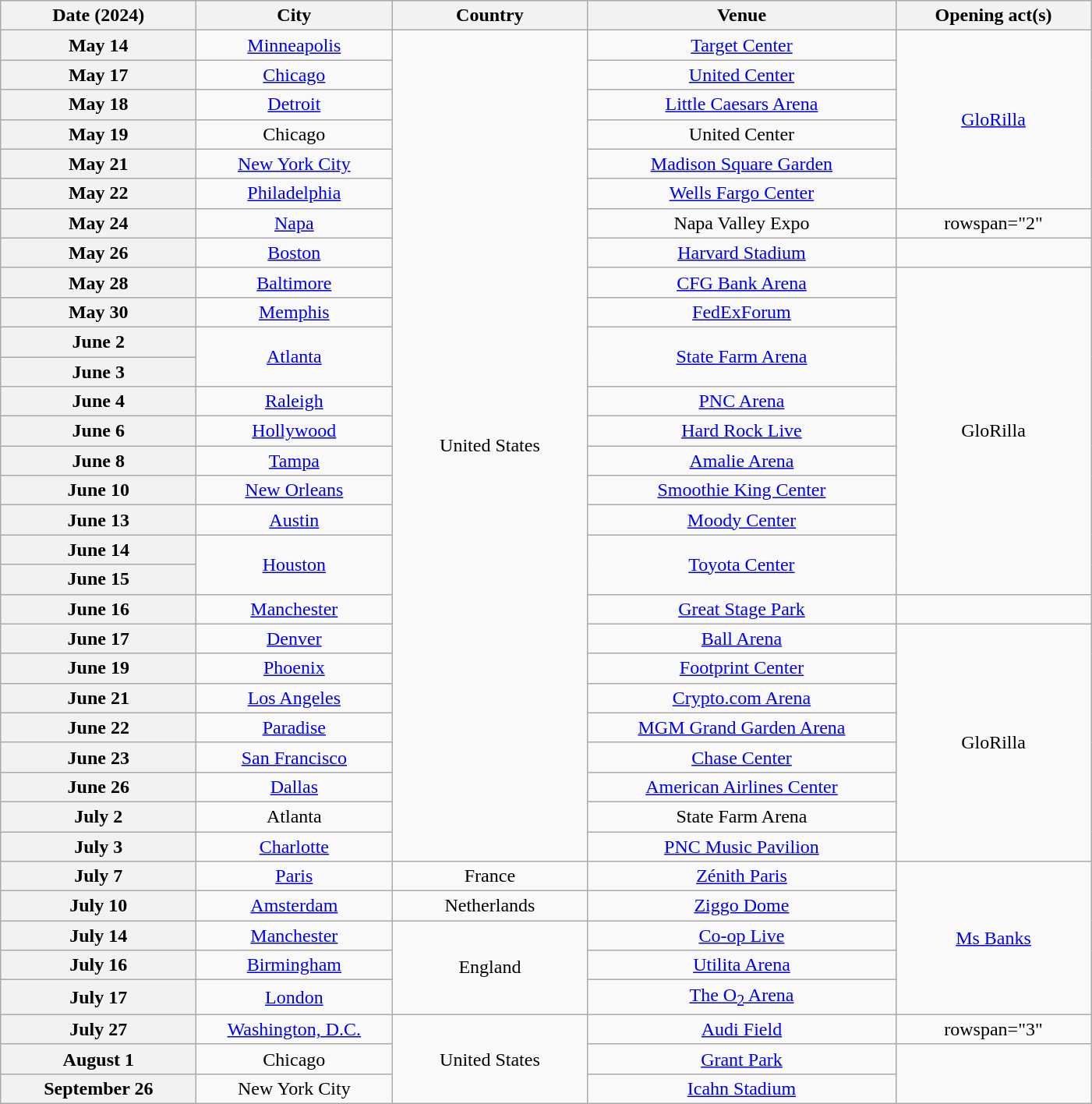<table class="wikitable plainrowheaders" style="text-align:center;">
<tr>
<th scope="col" style="width:10em;">Date (2024)</th>
<th scope="col" style="width:10em;">City</th>
<th scope="col" style="width:10em;">Country</th>
<th scope="col" style="width:16em;">Venue</th>
<th scope="col" style="width:10em;">Opening act(s)</th>
</tr>
<tr>
<th scope="row" style="text-align:center;">May 14</th>
<td><a href='#'>Minneapolis</a></td>
<td rowspan="28">United States</td>
<td><a href='#'>Target Center</a></td>
<td rowspan="6"><a href='#'>GloRilla</a></td>
</tr>
<tr>
<th scope="row" style="text-align:center;">May 17</th>
<td><a href='#'>Chicago</a></td>
<td><a href='#'>United Center</a></td>
</tr>
<tr>
<th scope="row" style="text-align:center;">May 18</th>
<td><a href='#'>Detroit</a></td>
<td><a href='#'>Little Caesars Arena</a></td>
</tr>
<tr>
<th scope="row" style="text-align:center;">May 19</th>
<td>Chicago</td>
<td>United Center</td>
</tr>
<tr>
<th scope="row" style="text-align:center;">May 21</th>
<td><a href='#'>New York City</a></td>
<td><a href='#'>Madison Square Garden</a></td>
</tr>
<tr>
<th scope="row" style="text-align:center;">May 22</th>
<td><a href='#'>Philadelphia</a></td>
<td><a href='#'>Wells Fargo Center</a></td>
</tr>
<tr>
<th scope="row" style="text-align:center;">May 24</th>
<td><a href='#'>Napa</a></td>
<td>Napa Valley Expo</td>
<td>rowspan="2" </td>
</tr>
<tr>
<th scope="row" style="text-align:center;">May 26</th>
<td><a href='#'>Boston</a></td>
<td><a href='#'>Harvard Stadium</a></td>
</tr>
<tr>
<th scope="row" style="text-align:center;">May 28</th>
<td><a href='#'>Baltimore</a></td>
<td><a href='#'>CFG Bank Arena</a></td>
<td rowspan="11">GloRilla</td>
</tr>
<tr>
<th scope="row" style="text-align:center;">May 30</th>
<td><a href='#'>Memphis</a></td>
<td><a href='#'>FedExForum</a></td>
</tr>
<tr>
<th scope="row" style="text-align:center;">June 2</th>
<td rowspan="2"><a href='#'>Atlanta</a></td>
<td rowspan="2"><a href='#'>State Farm Arena</a></td>
</tr>
<tr>
<th scope="row" style="text-align:center;">June 3</th>
</tr>
<tr>
<th scope="row" style="text-align:center;">June 4</th>
<td><a href='#'>Raleigh</a></td>
<td><a href='#'>PNC Arena</a></td>
</tr>
<tr>
<th scope="row" style="text-align:center;">June 6</th>
<td><a href='#'>Hollywood</a></td>
<td><a href='#'>Hard Rock Live</a></td>
</tr>
<tr>
<th scope="row" style="text-align:center;">June 8</th>
<td><a href='#'>Tampa</a></td>
<td><a href='#'>Amalie Arena</a></td>
</tr>
<tr>
<th scope="row" style="text-align:center;">June 10</th>
<td><a href='#'>New Orleans</a></td>
<td><a href='#'>Smoothie King Center</a></td>
</tr>
<tr>
<th scope="row" style="text-align:center;">June 13</th>
<td><a href='#'>Austin</a></td>
<td><a href='#'>Moody Center</a></td>
</tr>
<tr>
<th scope="row" style="text-align:center;">June 14</th>
<td rowspan="2"><a href='#'>Houston</a></td>
<td rowspan="2"><a href='#'>Toyota Center</a></td>
</tr>
<tr>
<th scope="row" style="text-align:center;">June 15</th>
</tr>
<tr>
<th scope="row" style="text-align:center;">June 16</th>
<td><a href='#'>Manchester</a></td>
<td><a href='#'>Great Stage Park</a></td>
<td></td>
</tr>
<tr>
<th scope="row" style="text-align:center;">June 17</th>
<td><a href='#'>Denver</a></td>
<td><a href='#'>Ball Arena</a></td>
<td rowspan="8">GloRilla</td>
</tr>
<tr>
<th scope="row" style="text-align:center;">June 19</th>
<td><a href='#'>Phoenix</a></td>
<td><a href='#'>Footprint Center</a></td>
</tr>
<tr>
<th scope="row" style="text-align:center;">June 21</th>
<td><a href='#'>Los Angeles</a></td>
<td><a href='#'>Crypto.com Arena</a></td>
</tr>
<tr>
<th scope="row" style="text-align:center;">June 22</th>
<td><a href='#'>Paradise</a></td>
<td><a href='#'>MGM Grand Garden Arena</a></td>
</tr>
<tr>
<th scope="row" style="text-align:center;">June 23</th>
<td><a href='#'>San Francisco</a></td>
<td><a href='#'>Chase Center</a></td>
</tr>
<tr>
<th scope="row" style="text-align:center;">June 26</th>
<td><a href='#'>Dallas</a></td>
<td><a href='#'>American Airlines Center</a></td>
</tr>
<tr>
<th scope="row" style="text-align:center;">July 2</th>
<td>Atlanta</td>
<td>State Farm Arena</td>
</tr>
<tr>
<th scope="row" style="text-align:center;">July 3</th>
<td><a href='#'>Charlotte</a></td>
<td><a href='#'>PNC Music Pavilion</a></td>
</tr>
<tr>
<th scope="row" style="text-align:center;">July 7</th>
<td><a href='#'>Paris</a></td>
<td>France</td>
<td><a href='#'>Zénith Paris</a></td>
<td rowspan="5"><a href='#'>Ms Banks</a></td>
</tr>
<tr>
<th scope="row" style="text-align:center;">July 10</th>
<td><a href='#'>Amsterdam</a></td>
<td>Netherlands</td>
<td><a href='#'>Ziggo Dome</a></td>
</tr>
<tr>
<th scope="row" style="text-align:center;">July 14</th>
<td><a href='#'>Manchester</a></td>
<td rowspan="3">England</td>
<td><a href='#'>Co-op Live</a></td>
</tr>
<tr>
<th scope="row" style="text-align:center;">July 16</th>
<td><a href='#'>Birmingham</a></td>
<td><a href='#'>Utilita Arena</a></td>
</tr>
<tr>
<th scope="row" style="text-align:center;">July 17</th>
<td><a href='#'>London</a></td>
<td><a href='#'>The O<sub>2</sub> Arena</a></td>
</tr>
<tr>
<th scope="row" style="text-align:center;">July 27</th>
<td><a href='#'>Washington, D.C.</a></td>
<td rowspan="3">United States</td>
<td><a href='#'>Audi Field</a></td>
<td>rowspan="3"  </td>
</tr>
<tr>
<th scope="row" style="text-align:center;">August 1</th>
<td>Chicago</td>
<td><a href='#'>Grant Park</a></td>
</tr>
<tr>
<th scope="row" style="text-align:center;">September 26</th>
<td>New York City</td>
<td><a href='#'>Icahn Stadium</a></td>
</tr>
</table>
